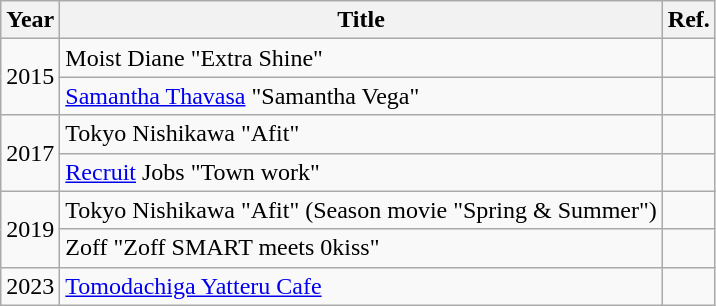<table class="wikitable">
<tr>
<th>Year</th>
<th>Title</th>
<th>Ref.</th>
</tr>
<tr>
<td rowspan="2">2015</td>
<td>Moist Diane "Extra Shine"</td>
<td></td>
</tr>
<tr>
<td><a href='#'>Samantha Thavasa</a> "Samantha Vega"</td>
<td></td>
</tr>
<tr>
<td rowspan="2">2017</td>
<td>Tokyo Nishikawa "Afit"</td>
<td></td>
</tr>
<tr>
<td><a href='#'>Recruit</a> Jobs "Town work"</td>
<td></td>
</tr>
<tr>
<td rowspan="2">2019</td>
<td>Tokyo Nishikawa "Afit" (Season movie "Spring & Summer")</td>
<td></td>
</tr>
<tr>
<td>Zoff "Zoff SMART meets 0kiss"</td>
<td></td>
</tr>
<tr>
<td>2023</td>
<td><a href='#'>Tomodachiga Yatteru Cafe</a></td>
<td></td>
</tr>
</table>
